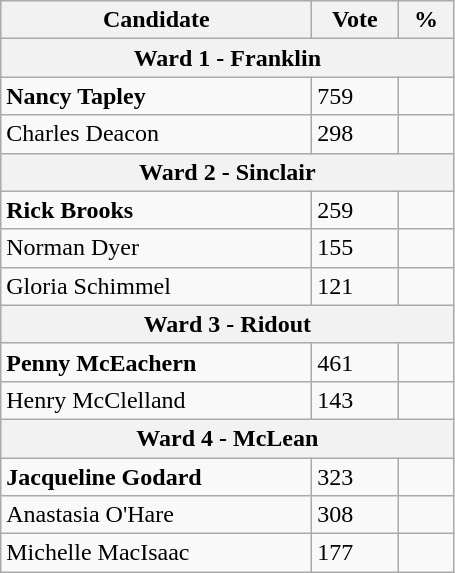<table class="wikitable">
<tr>
<th bgcolor="#DDDDFF" width="200px">Candidate</th>
<th bgcolor="#DDDDFF" width="50px">Vote</th>
<th bgcolor="#DDDDFF" width="30px">%</th>
</tr>
<tr>
<th colspan="3">Ward 1 - Franklin</th>
</tr>
<tr>
<td><strong>Nancy Tapley</strong></td>
<td>759</td>
<td></td>
</tr>
<tr>
<td>Charles Deacon</td>
<td>298</td>
<td></td>
</tr>
<tr>
<th colspan="3">Ward 2 - Sinclair</th>
</tr>
<tr>
<td><strong>Rick Brooks</strong></td>
<td>259</td>
<td></td>
</tr>
<tr>
<td>Norman Dyer</td>
<td>155</td>
<td></td>
</tr>
<tr>
<td>Gloria Schimmel</td>
<td>121</td>
<td></td>
</tr>
<tr>
<th colspan="3">Ward 3 - Ridout</th>
</tr>
<tr>
<td><strong>Penny McEachern</strong></td>
<td>461</td>
<td></td>
</tr>
<tr>
<td>Henry McClelland</td>
<td>143</td>
<td></td>
</tr>
<tr>
<th colspan="3">Ward 4 - McLean</th>
</tr>
<tr>
<td><strong>Jacqueline Godard</strong></td>
<td>323</td>
<td></td>
</tr>
<tr>
<td>Anastasia O'Hare</td>
<td>308</td>
<td></td>
</tr>
<tr>
<td>Michelle MacIsaac</td>
<td>177</td>
<td></td>
</tr>
</table>
